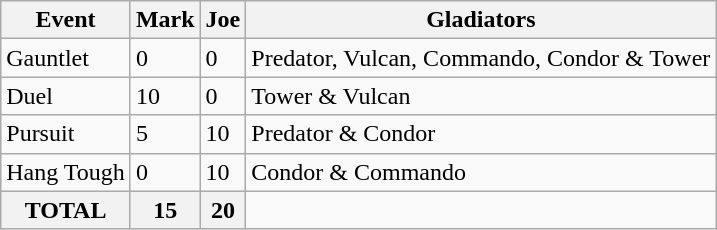<table class="wikitable">
<tr>
<th>Event</th>
<th>Mark</th>
<th>Joe</th>
<th>Gladiators</th>
</tr>
<tr>
<td>Gauntlet</td>
<td>0</td>
<td>0</td>
<td>Predator, Vulcan, Commando, Condor & Tower</td>
</tr>
<tr>
<td>Duel</td>
<td>10</td>
<td>0</td>
<td>Tower & Vulcan</td>
</tr>
<tr>
<td>Pursuit</td>
<td>5</td>
<td>10</td>
<td>Predator & Condor</td>
</tr>
<tr>
<td>Hang Tough</td>
<td>0</td>
<td>10</td>
<td>Condor & Commando</td>
</tr>
<tr>
<th>TOTAL</th>
<th>15</th>
<th>20</th>
</tr>
</table>
